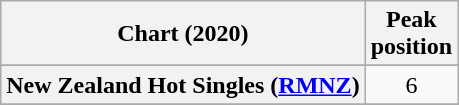<table class="wikitable sortable plainrowheaders" style="text-align:center">
<tr>
<th scope="col">Chart (2020)</th>
<th scope="col">Peak<br>position</th>
</tr>
<tr>
</tr>
<tr>
</tr>
<tr>
</tr>
<tr>
</tr>
<tr>
<th scope="row">New Zealand Hot Singles (<a href='#'>RMNZ</a>)</th>
<td>6</td>
</tr>
<tr>
</tr>
<tr>
</tr>
<tr>
</tr>
<tr>
</tr>
<tr>
</tr>
</table>
